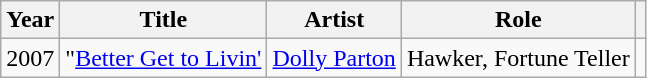<table class="wikitable sortable">
<tr>
<th>Year</th>
<th>Title</th>
<th>Artist</th>
<th>Role</th>
<th class="unsortable"></th>
</tr>
<tr>
<td>2007</td>
<td>"<a href='#'>Better Get to Livin'</a></td>
<td><a href='#'>Dolly Parton</a></td>
<td>Hawker, Fortune Teller</td>
<td style="text-align:center;"></td>
</tr>
</table>
